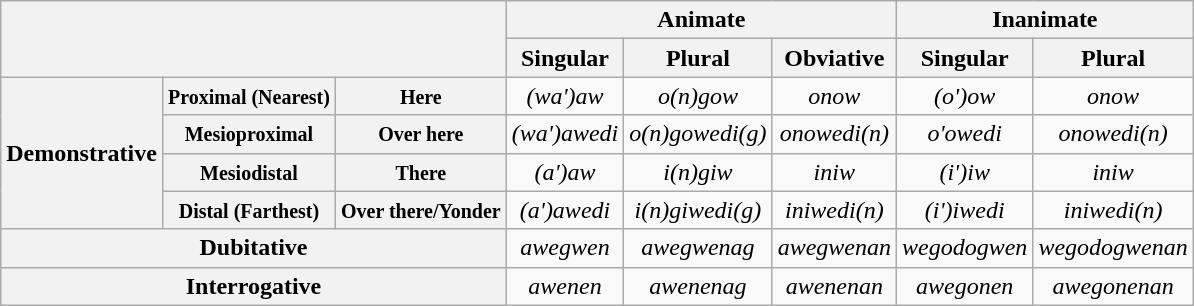<table class="wikitable">
<tr>
<th rowspan=2 colspan=3></th>
<th colspan=3 align="center">Animate</th>
<th colspan=2 align="center">Inanimate</th>
</tr>
<tr>
<th align="center">Singular</th>
<th align="center">Plural</th>
<th align="center">Obviative</th>
<th align="center">Singular</th>
<th align="center">Plural</th>
</tr>
<tr>
<th rowspan=4 align="center">Demonstrative</th>
<th><small>Proximal (Nearest)</small></th>
<th><small>Here</small></th>
<td align="center"><em>(wa')aw</em></td>
<td align="center"><em>o(n)gow</em></td>
<td align="center"><em>onow</em></td>
<td align="center"><em>(o')ow</em></td>
<td align="center"><em>onow</em></td>
</tr>
<tr>
<th><small>Mesioproximal</small></th>
<th><small>Over here</small></th>
<td align="center"><em>(wa')awedi</em></td>
<td align="center"><em>o(n)gowedi(g)</em></td>
<td align="center"><em>onowedi(n)</em></td>
<td align="center"><em>o'owedi</em></td>
<td align="center"><em>onowedi(n)</em></td>
</tr>
<tr>
<th><small>Mesiodistal</small></th>
<th><small>There</small></th>
<td align="center"><em>(a')aw</em></td>
<td align="center"><em>i(n)giw</em></td>
<td align="center"><em>iniw</em></td>
<td align="center"><em>(i')iw</em></td>
<td align="center"><em>iniw</em></td>
</tr>
<tr>
<th><small>Distal (Farthest)</small></th>
<th><small>Over there/Yonder</small></th>
<td align="center"><em>(a')awedi</em></td>
<td align="center"><em>i(n)giwedi(g)</em></td>
<td align="center"><em>iniwedi(n)</em></td>
<td align="center"><em>(i')iwedi</em></td>
<td align="center"><em>iniwedi(n)</em></td>
</tr>
<tr>
<th colspan=3 align="center">Dubitative</th>
<td align="center"><em>awegwen</em></td>
<td align="center"><em>awegwenag</em></td>
<td align="center"><em>awegwenan</em></td>
<td align="center"><em>wegodogwen</em></td>
<td align="center"><em>wegodogwenan</em></td>
</tr>
<tr>
<th colspan=3 align="center">Interrogative</th>
<td align="center"><em>awenen</em></td>
<td align="center"><em>awenenag</em></td>
<td align="center"><em>awenenan</em></td>
<td align="center"><em>awegonen</em></td>
<td align="center"><em>awegonenan</em></td>
</tr>
</table>
